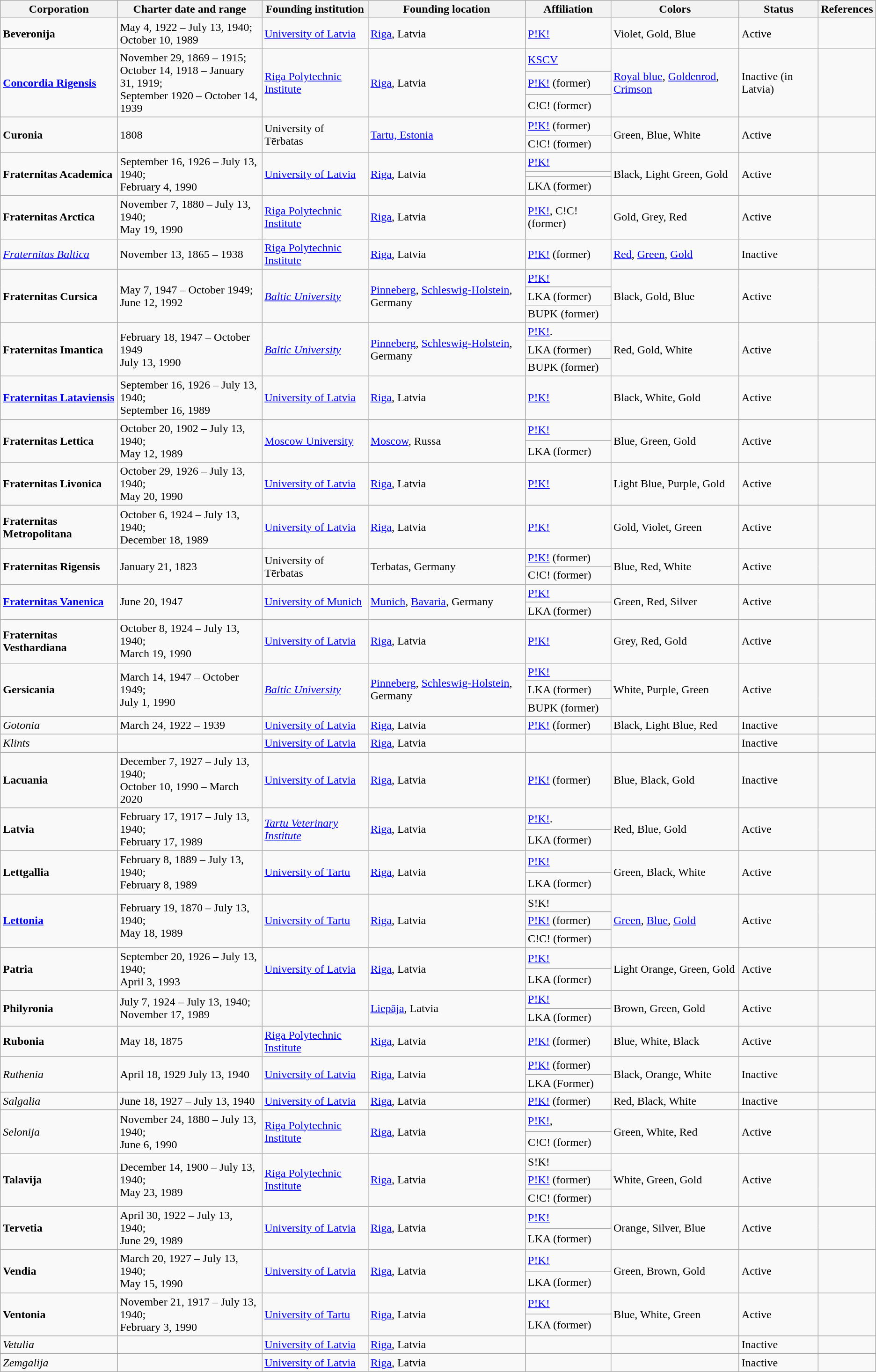<table class="wikitable sortable">
<tr>
<th>Corporation</th>
<th>Charter date and range</th>
<th>Founding institution</th>
<th>Founding location</th>
<th>Affiliation</th>
<th>Colors</th>
<th>Status</th>
<th>References</th>
</tr>
<tr>
<td><strong>Beveronija</strong></td>
<td>May 4, 1922 – July 13, 1940;<br>October 10, 1989</td>
<td><a href='#'>University of Latvia</a></td>
<td><a href='#'>Riga</a>, Latvia</td>
<td><a href='#'>P!K!</a></td>
<td>Violet, Gold, Blue</td>
<td>Active</td>
<td></td>
</tr>
<tr>
<td rowspan="3"><strong><a href='#'>Concordia Rigensis</a></strong></td>
<td rowspan="3">November 29, 1869 – 1915;<br>October 14, 1918 – January 31, 1919;<br>September 1920 – October 14, 1939</td>
<td rowspan="3"><a href='#'>Riga Polytechnic Institute</a></td>
<td rowspan="3"><a href='#'>Riga</a>, Latvia</td>
<td><a href='#'>KSCV</a></td>
<td rowspan="3"> <a href='#'>Royal blue</a>,  <a href='#'>Goldenrod</a>,  <a href='#'>Crimson</a></td>
<td rowspan="3">Inactive (in Latvia)</td>
<td rowspan="3"></td>
</tr>
<tr>
<td><a href='#'>P!K!</a> (former)</td>
</tr>
<tr>
<td>C!C! (former)</td>
</tr>
<tr>
<td rowspan="2"><strong>Curonia</strong></td>
<td rowspan="2">1808</td>
<td rowspan="2">University of Tērbatas</td>
<td rowspan="2"><a href='#'>Tartu, Estonia</a></td>
<td><a href='#'>P!K!</a> (former)</td>
<td rowspan="2">Green, Blue, White</td>
<td rowspan="2">Active</td>
<td rowspan="2"></td>
</tr>
<tr>
<td>C!C! (former)</td>
</tr>
<tr>
<td rowspan="3"><strong>Fraternitas Academica</strong></td>
<td rowspan="3">September 16, 1926 – July 13, 1940;<br>February 4, 1990</td>
<td rowspan="3"><a href='#'>University of Latvia</a></td>
<td rowspan="3"><a href='#'>Riga</a>, Latvia</td>
<td><a href='#'>P!K!</a></td>
<td rowspan="3">Black, Light Green, Gold</td>
<td rowspan="3">Active</td>
<td rowspan="3"></td>
</tr>
<tr>
<td></td>
</tr>
<tr>
<td>LKA (former)</td>
</tr>
<tr>
<td><strong>Fraternitas Arctica</strong></td>
<td>November 7, 1880 – July 13, 1940;<br>May 19, 1990</td>
<td><a href='#'>Riga Polytechnic Institute</a></td>
<td><a href='#'>Riga</a>, Latvia</td>
<td><a href='#'>P!K!</a>, C!C! (former)</td>
<td>Gold, Grey, Red</td>
<td>Active</td>
<td></td>
</tr>
<tr>
<td><em><a href='#'>Fraternitas Baltica</a></em></td>
<td>November 13, 1865 – 1938</td>
<td><a href='#'>Riga Polytechnic Institute</a></td>
<td><a href='#'>Riga</a>, Latvia</td>
<td><a href='#'>P!K!</a> (former)</td>
<td> <a href='#'>Red</a>,  <a href='#'>Green</a>,  <a href='#'>Gold</a></td>
<td>Inactive</td>
<td></td>
</tr>
<tr>
<td rowspan="3"><strong>Fraternitas Cursica</strong></td>
<td rowspan="3">May 7, 1947 – October 1949;<br>June 12, 1992</td>
<td rowspan="3"><em><a href='#'>Baltic University</a></em></td>
<td rowspan="3"><a href='#'>Pinneberg</a>, <a href='#'>Schleswig-Holstein</a>, Germany</td>
<td><a href='#'>P!K!</a></td>
<td rowspan="3">Black, Gold, Blue</td>
<td rowspan="3">Active</td>
<td rowspan="3"></td>
</tr>
<tr>
<td>LKA (former)</td>
</tr>
<tr>
<td>BUPK (former)</td>
</tr>
<tr>
<td rowspan="3"><strong>Fraternitas Imantica</strong></td>
<td rowspan="3">February 18, 1947 – October 1949<br>July 13, 1990</td>
<td rowspan="3"><em><a href='#'>Baltic University</a></em></td>
<td rowspan="3"><a href='#'>Pinneberg</a>, <a href='#'>Schleswig-Holstein</a>, Germany</td>
<td><a href='#'>P!K!</a>.</td>
<td rowspan="3">Red, Gold, White</td>
<td rowspan="3">Active</td>
<td rowspan="3"></td>
</tr>
<tr>
<td>LKA (former)</td>
</tr>
<tr>
<td>BUPK (former)</td>
</tr>
<tr>
<td><strong><a href='#'>Fraternitas Lataviensis</a></strong></td>
<td>September 16, 1926 – July 13, 1940;<br>September 16, 1989</td>
<td><a href='#'>University of Latvia</a></td>
<td><a href='#'>Riga</a>, Latvia</td>
<td><a href='#'>P!K!</a></td>
<td>Black, White, Gold</td>
<td>Active</td>
<td></td>
</tr>
<tr>
<td rowspan="2"><strong>Fraternitas Lettica</strong></td>
<td rowspan="2">October 20, 1902 – July 13, 1940;<br>May 12, 1989</td>
<td rowspan="2"><a href='#'>Moscow University</a></td>
<td rowspan="2"><a href='#'>Moscow</a>, Russa</td>
<td><a href='#'>P!K!</a></td>
<td rowspan="2">Blue, Green, Gold</td>
<td rowspan="2">Active</td>
<td rowspan="2"></td>
</tr>
<tr>
<td>LKA (former)</td>
</tr>
<tr>
<td><strong>Fraternitas Livonica</strong></td>
<td>October 29, 1926 – July 13, 1940;<br>May 20, 1990</td>
<td><a href='#'>University of Latvia</a></td>
<td><a href='#'>Riga</a>, Latvia</td>
<td><a href='#'>P!K!</a></td>
<td>Light Blue, Purple, Gold</td>
<td>Active</td>
<td></td>
</tr>
<tr>
<td><strong>Fraternitas Metropolitana</strong></td>
<td>October 6, 1924 – July 13, 1940;<br>December 18, 1989</td>
<td><a href='#'>University of Latvia</a></td>
<td><a href='#'>Riga</a>, Latvia</td>
<td><a href='#'>P!K!</a></td>
<td>Gold, Violet, Green</td>
<td>Active</td>
<td></td>
</tr>
<tr>
<td rowspan="2"><strong>Fraternitas Rigensis</strong></td>
<td rowspan="2">January 21, 1823</td>
<td rowspan="2">University of Tērbatas</td>
<td rowspan="2">Terbatas, Germany</td>
<td><a href='#'>P!K!</a> (former)</td>
<td rowspan="2">Blue, Red, White</td>
<td rowspan="2">Active</td>
<td rowspan="2"></td>
</tr>
<tr>
<td>C!C! (former)</td>
</tr>
<tr>
<td rowspan="2"><strong><a href='#'>Fraternitas Vanenica</a></strong></td>
<td rowspan="2">June 20, 1947</td>
<td rowspan="2"><a href='#'>University of Munich</a></td>
<td rowspan="2"><a href='#'>Munich</a>, <a href='#'>Bavaria</a>, Germany</td>
<td><a href='#'>P!K!</a></td>
<td rowspan="2">Green, Red, Silver</td>
<td rowspan="2">Active</td>
<td rowspan="2"></td>
</tr>
<tr>
<td>LKA (former)</td>
</tr>
<tr>
<td><strong>Fraternitas Vesthardiana</strong></td>
<td>October 8, 1924 – July 13, 1940;<br>March 19, 1990</td>
<td><a href='#'>University of Latvia</a></td>
<td><a href='#'>Riga</a>, Latvia</td>
<td><a href='#'>P!K!</a></td>
<td>Grey, Red, Gold</td>
<td>Active</td>
<td></td>
</tr>
<tr>
<td rowspan="3"><strong>Gersicania</strong></td>
<td rowspan="3">March 14, 1947 – October 1949;<br>July 1, 1990</td>
<td rowspan="3"><em><a href='#'>Baltic University</a></em></td>
<td rowspan="3"><a href='#'>Pinneberg</a>, <a href='#'>Schleswig-Holstein</a>, Germany</td>
<td><a href='#'>P!K!</a></td>
<td rowspan="3">White, Purple, Green</td>
<td rowspan="3">Active</td>
<td rowspan="3"></td>
</tr>
<tr>
<td>LKA (former)</td>
</tr>
<tr>
<td>BUPK (former)</td>
</tr>
<tr>
<td><em>Gotonia</em></td>
<td>March 24, 1922 – 1939</td>
<td><a href='#'>University of Latvia</a></td>
<td><a href='#'>Riga</a>, Latvia</td>
<td><a href='#'>P!K!</a> (former)</td>
<td>Black, Light Blue, Red</td>
<td>Inactive</td>
<td></td>
</tr>
<tr>
<td><em>Klints</em></td>
<td></td>
<td><a href='#'>University of Latvia</a></td>
<td><a href='#'>Riga</a>, Latvia</td>
<td></td>
<td></td>
<td>Inactive</td>
<td></td>
</tr>
<tr>
<td><strong>Lacuania</strong></td>
<td>December 7, 1927 – July 13, 1940;<br>October 10, 1990 – March 2020</td>
<td><a href='#'>University of Latvia</a></td>
<td><a href='#'>Riga</a>, Latvia</td>
<td><a href='#'>P!K!</a> (former)</td>
<td>Blue, Black, Gold</td>
<td>Inactive</td>
<td></td>
</tr>
<tr>
<td rowspan="2"><strong>Latvia</strong></td>
<td rowspan="2">February 17, 1917 – July 13, 1940;<br>February 17, 1989</td>
<td rowspan="2"><em><a href='#'>Tartu Veterinary Institute</a></em></td>
<td rowspan="2"><a href='#'>Riga</a>, Latvia</td>
<td><a href='#'>P!K!</a>.</td>
<td rowspan="2">Red, Blue, Gold</td>
<td rowspan="2">Active</td>
<td rowspan="2"></td>
</tr>
<tr>
<td>LKA (former)</td>
</tr>
<tr>
<td rowspan="2"><strong>Lettgallia</strong></td>
<td rowspan="2">February 8, 1889 – July 13, 1940;<br>February 8, 1989</td>
<td rowspan="2"><a href='#'>University of Tartu</a></td>
<td rowspan="2"><a href='#'>Riga</a>, Latvia</td>
<td><a href='#'>P!K!</a></td>
<td rowspan="2">Green, Black, White</td>
<td rowspan="2">Active</td>
<td rowspan="2"></td>
</tr>
<tr>
<td>LKA (former)</td>
</tr>
<tr>
<td rowspan="3"><a href='#'><strong>Lettonia</strong></a></td>
<td rowspan="3">February 19, 1870 – July 13, 1940;<br>May 18, 1989</td>
<td rowspan="3"><a href='#'>University of Tartu</a></td>
<td rowspan="3"><a href='#'>Riga</a>, Latvia</td>
<td>S!K!</td>
<td rowspan="3"> <a href='#'>Green</a>,  <a href='#'>Blue</a>,  <a href='#'>Gold</a></td>
<td rowspan="3">Active</td>
<td rowspan="3"></td>
</tr>
<tr>
<td><a href='#'>P!K!</a> (former)</td>
</tr>
<tr>
<td>C!C! (former)</td>
</tr>
<tr>
<td rowspan="2"><strong>Patria</strong></td>
<td rowspan="2">September 20, 1926 – July 13, 1940;<br>April 3, 1993</td>
<td rowspan="2"><a href='#'>University of Latvia</a></td>
<td rowspan="2"><a href='#'>Riga</a>, Latvia</td>
<td><a href='#'>P!K!</a></td>
<td rowspan="2">Light Orange, Green, Gold</td>
<td rowspan="2">Active</td>
<td rowspan="2"></td>
</tr>
<tr>
<td>LKA (former)</td>
</tr>
<tr>
<td rowspan="2"><strong>Philyronia</strong></td>
<td rowspan="2">July 7, 1924 – July 13, 1940;<br>November 17, 1989</td>
<td rowspan="2"></td>
<td rowspan="2"><a href='#'>Liepāja</a>, Latvia</td>
<td><a href='#'>P!K!</a></td>
<td rowspan="2">Brown, Green, Gold</td>
<td rowspan="2">Active</td>
<td rowspan="2"></td>
</tr>
<tr>
<td>LKA (former)</td>
</tr>
<tr>
<td><strong>Rubonia</strong></td>
<td>May 18, 1875</td>
<td><a href='#'>Riga Polytechnic Institute</a></td>
<td><a href='#'>Riga</a>, Latvia</td>
<td><a href='#'>P!K!</a> (former)</td>
<td>Blue, White, Black</td>
<td>Active</td>
<td></td>
</tr>
<tr>
<td rowspan="2"><em>Ruthenia</em></td>
<td rowspan="2">April 18, 1929 July 13, 1940</td>
<td rowspan="2"><a href='#'>University of Latvia</a></td>
<td rowspan="2"><a href='#'>Riga</a>, Latvia</td>
<td><a href='#'>P!K!</a> (former)</td>
<td rowspan="2">Black, Orange, White</td>
<td rowspan="2">Inactive</td>
<td rowspan="2"></td>
</tr>
<tr>
<td>LKA (Former)</td>
</tr>
<tr>
<td><em>Salgalia</em></td>
<td>June 18, 1927 – July 13, 1940</td>
<td><a href='#'>University of Latvia</a></td>
<td><a href='#'>Riga</a>, Latvia</td>
<td><a href='#'>P!K!</a> (former)</td>
<td>Red, Black, White</td>
<td>Inactive</td>
<td></td>
</tr>
<tr>
<td rowspan="2"><em>Selonija</em></td>
<td rowspan="2">November 24, 1880 – July 13, 1940;<br>June 6, 1990</td>
<td rowspan="2"><a href='#'>Riga Polytechnic Institute</a></td>
<td rowspan="2"><a href='#'>Riga</a>, Latvia</td>
<td><a href='#'>P!K!</a>,</td>
<td rowspan="2">Green, White, Red</td>
<td rowspan="2">Active</td>
<td rowspan="2"></td>
</tr>
<tr>
<td>C!C! (former)</td>
</tr>
<tr>
<td rowspan="3"><strong>Talavija</strong></td>
<td rowspan="3">December 14, 1900 – July 13, 1940;<br>May 23, 1989</td>
<td rowspan="3"><a href='#'>Riga Polytechnic Institute</a></td>
<td rowspan="3"><a href='#'>Riga</a>, Latvia</td>
<td>S!K!</td>
<td rowspan="3">White, Green, Gold</td>
<td rowspan="3">Active</td>
<td rowspan="3"></td>
</tr>
<tr>
<td><a href='#'>P!K!</a> (former)</td>
</tr>
<tr>
<td>C!C! (former)</td>
</tr>
<tr>
<td rowspan="2"><strong>Tervetia</strong></td>
<td rowspan="2">April 30, 1922 – July 13, 1940;<br>June 29, 1989</td>
<td rowspan="2"><a href='#'>University of Latvia</a></td>
<td rowspan="2"><a href='#'>Riga</a>, Latvia</td>
<td><a href='#'>P!K!</a></td>
<td rowspan="2">Orange, Silver, Blue</td>
<td rowspan="2">Active</td>
<td rowspan="2"></td>
</tr>
<tr>
<td>LKA (former)</td>
</tr>
<tr>
<td rowspan="2"><strong>Vendia</strong></td>
<td rowspan="2">March 20, 1927 – July 13, 1940;<br>May 15, 1990</td>
<td rowspan="2"><a href='#'>University of Latvia</a></td>
<td rowspan="2"><a href='#'>Riga</a>, Latvia</td>
<td><a href='#'>P!K!</a></td>
<td rowspan="2">Green, Brown, Gold</td>
<td rowspan="2">Active</td>
<td rowspan="2"></td>
</tr>
<tr>
<td>LKA (former)</td>
</tr>
<tr>
<td rowspan="2"><strong>Ventonia</strong></td>
<td rowspan="2">November 21, 1917 – July 13, 1940;<br>February 3, 1990</td>
<td rowspan="2"><a href='#'>University of Tartu</a></td>
<td rowspan="2"><a href='#'>Riga</a>, Latvia</td>
<td><a href='#'>P!K!</a></td>
<td rowspan="2">Blue, White, Green</td>
<td rowspan="2">Active</td>
<td rowspan="2"></td>
</tr>
<tr>
<td>LKA (former)</td>
</tr>
<tr>
<td><em>Vetulia</em></td>
<td></td>
<td><a href='#'>University of Latvia</a></td>
<td><a href='#'>Riga</a>, Latvia</td>
<td></td>
<td></td>
<td>Inactive</td>
<td></td>
</tr>
<tr>
<td><em>Zemgalija</em></td>
<td></td>
<td><a href='#'>University of Latvia</a></td>
<td><a href='#'>Riga</a>, Latvia</td>
<td></td>
<td></td>
<td>Inactive</td>
<td></td>
</tr>
</table>
